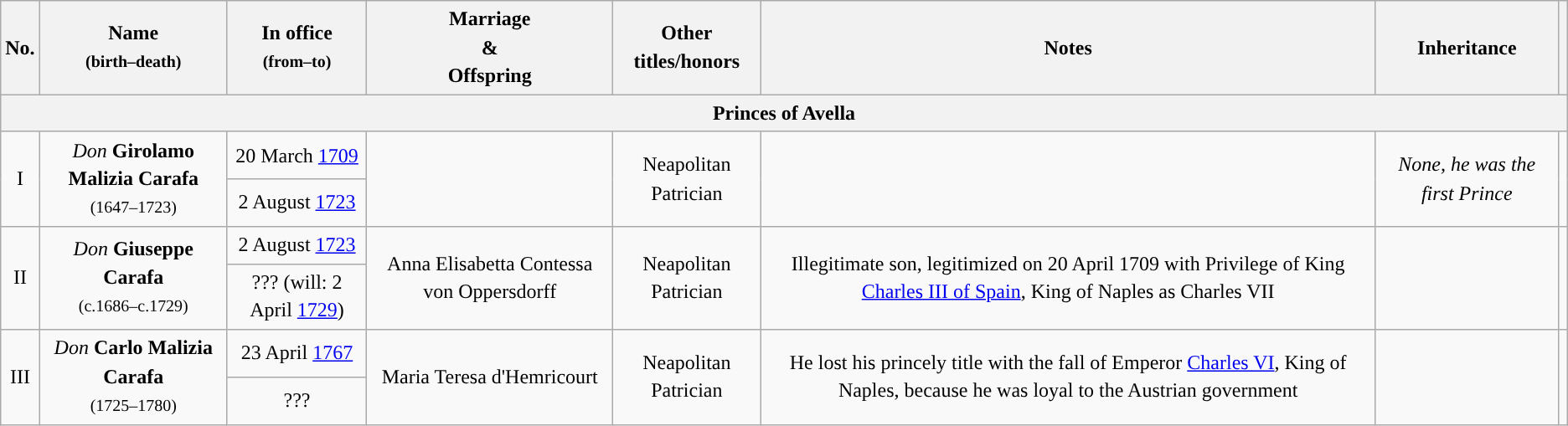<table class="wikitable" style="line-height:1.4em; text-align:center">
<tr>
<th>No.</th>
<th>Name<br><small>(birth–death)</small></th>
<th>In office<br><small>(from–to)</small></th>
<th>Marriage<br>&<br>Offspring</th>
<th>Other titles/honors</th>
<th>Notes</th>
<th>Inheritance</th>
<th></th>
</tr>
<tr>
<th class=noprint colspan=8 style="font-weight:normal" style="background:#FFD700"><strong>Princes of Avella</strong></th>
</tr>
<tr>
<td rowspan=2>I</td>
<td rowspan=2><em>Don</em> <strong>Girolamo Malizia Carafa</strong><br><small>(1647–1723)</small></td>
<td>20 March <a href='#'>1709</a></td>
<td rowspan=2></td>
<td rowspan=2>Neapolitan Patrician</td>
<td rowspan=2></td>
<td rowspan=2><em>None, he was the first Prince</em></td>
<td rowspan=2></td>
</tr>
<tr>
<td>2 August <a href='#'>1723</a></td>
</tr>
<tr>
<td rowspan=2>II</td>
<td rowspan=2><em>Don</em> <strong>Giuseppe Carafa</strong><br><small>(c.1686–c.1729)</small></td>
<td>2 August <a href='#'>1723</a></td>
<td rowspan=2>Anna Elisabetta Contessa von Oppersdorff</td>
<td rowspan=2>Neapolitan Patrician</td>
<td rowspan=2>Illegitimate son, legitimized on 20 April 1709 with Privilege of King <a href='#'>Charles III of Spain</a>, King of Naples as Charles VII</td>
<td rowspan=2></td>
<td rowspan=2></td>
</tr>
<tr>
<td>??? (will: 2 April <a href='#'>1729</a>)</td>
</tr>
<tr>
<td rowspan=2>III</td>
<td rowspan=2><em>Don</em> <strong>Carlo Malizia Carafa</strong><br><small>(1725–1780)</small></td>
<td>23 April <a href='#'>1767</a></td>
<td rowspan=2>Maria Teresa d'Hemricourt</td>
<td rowspan=2>Neapolitan Patrician</td>
<td rowspan=2>He lost his princely title with the fall of Emperor <a href='#'>Charles VI</a>, King of Naples, because he was loyal to the Austrian government</td>
<td rowspan=2></td>
<td rowspan=2></td>
</tr>
<tr>
<td>???</td>
</tr>
</table>
